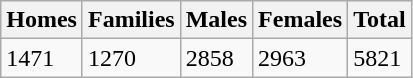<table class="wikitable">
<tr>
<th>Homes</th>
<th>Families</th>
<th>Males</th>
<th>Females</th>
<th>Total</th>
</tr>
<tr>
<td>1471</td>
<td>1270</td>
<td>2858</td>
<td>2963</td>
<td>5821</td>
</tr>
</table>
